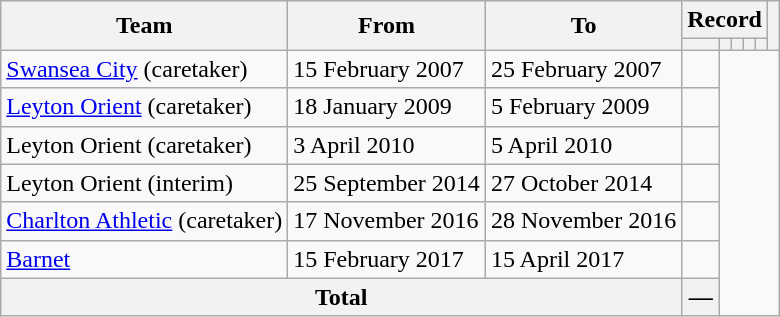<table class=wikitable style="text-align: center;">
<tr>
<th rowspan=2>Team</th>
<th rowspan=2>From</th>
<th rowspan=2>To</th>
<th colspan=5>Record</th>
<th rowspan=2></th>
</tr>
<tr>
<th></th>
<th></th>
<th></th>
<th></th>
<th></th>
</tr>
<tr>
<td align=left><a href='#'>Swansea City</a> (caretaker)</td>
<td align=left>15 February 2007</td>
<td align=left>25 February 2007<br></td>
<td></td>
</tr>
<tr>
<td align=left><a href='#'>Leyton Orient</a> (caretaker)</td>
<td align=left>18 January 2009</td>
<td align=left>5 February 2009<br></td>
<td></td>
</tr>
<tr>
<td align=left>Leyton Orient (caretaker)</td>
<td align=left>3 April 2010</td>
<td align=left>5 April 2010<br></td>
<td></td>
</tr>
<tr>
<td align=left>Leyton Orient (interim)</td>
<td align=left>25 September 2014</td>
<td align=left>27 October 2014<br></td>
<td></td>
</tr>
<tr>
<td align=left><a href='#'>Charlton Athletic</a> (caretaker)</td>
<td align=left>17 November 2016</td>
<td align=left>28 November 2016<br></td>
<td></td>
</tr>
<tr>
<td align=left><a href='#'>Barnet</a></td>
<td align=left>15 February 2017</td>
<td align=left>15 April 2017<br></td>
<td></td>
</tr>
<tr>
<th colspan=3>Total<br></th>
<th>—</th>
</tr>
</table>
